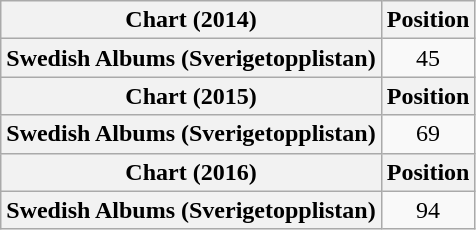<table class="wikitable plainrowheaders" style="text-align:center">
<tr>
<th scope="col">Chart (2014)</th>
<th scope="col">Position</th>
</tr>
<tr>
<th scope="row">Swedish Albums (Sverigetopplistan)</th>
<td>45</td>
</tr>
<tr>
<th scope="col">Chart (2015)</th>
<th scope="col">Position</th>
</tr>
<tr>
<th scope="row">Swedish Albums (Sverigetopplistan)</th>
<td>69</td>
</tr>
<tr>
<th scope="col">Chart (2016)</th>
<th scope="col">Position</th>
</tr>
<tr>
<th scope="row">Swedish Albums (Sverigetopplistan)</th>
<td>94</td>
</tr>
</table>
